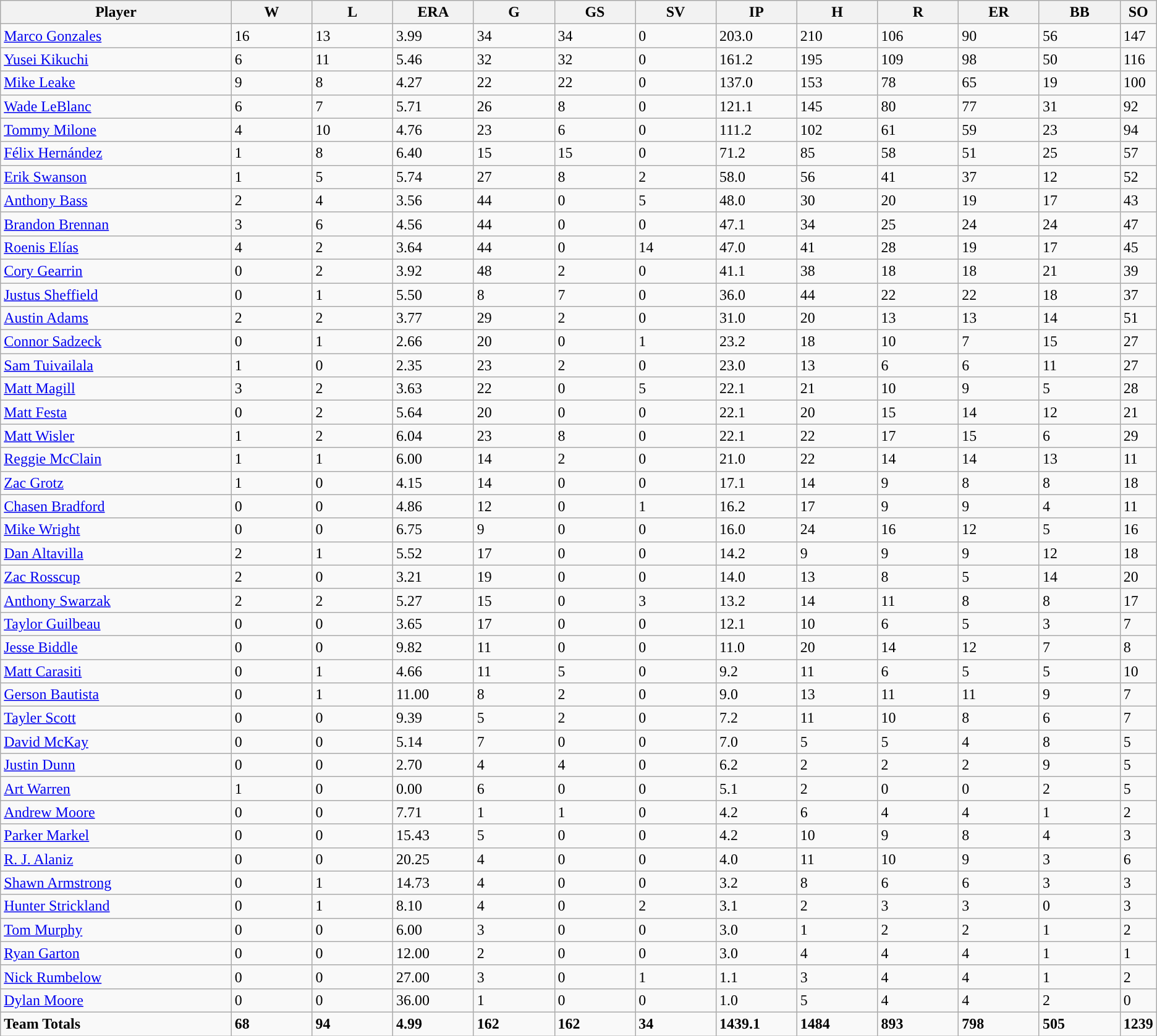<table class=wikitable style="text-align=center">
<tr>
<th bgcolor=#DDDDFF; width="20%">Player</th>
<th bgcolor=#DDDDFF; width="7%">W</th>
<th bgcolor=#DDDDFF; width="7%">L</th>
<th bgcolor=#DDDDFF; width="7%">ERA</th>
<th bgcolor=#DDDDFF; width="7%">G</th>
<th bgcolor=#DDDDFF; width="7%'">GS</th>
<th bgcolor=#DDDDFF; width="7%">SV</th>
<th bgcolor=#DDDDFF; width="7%">IP</th>
<th bgcolor=#DDDDFF; width="7%">H</th>
<th bgcolor=#DDDDFF; width="7%">R</th>
<th bgcolor=#DDDDFF; width="7%">ER</th>
<th bgcolor=#DDDDFF; width="7%">BB</th>
<th bgcolor=#DDDDFF; width="7%">SO</th>
</tr>
<tr>
<td><a href='#'>Marco Gonzales</a></td>
<td>16</td>
<td>13</td>
<td>3.99</td>
<td>34</td>
<td>34</td>
<td>0</td>
<td>203.0</td>
<td>210</td>
<td>106</td>
<td>90</td>
<td>56</td>
<td>147</td>
</tr>
<tr>
<td><a href='#'>Yusei Kikuchi</a></td>
<td>6</td>
<td>11</td>
<td>5.46</td>
<td>32</td>
<td>32</td>
<td>0</td>
<td>161.2</td>
<td>195</td>
<td>109</td>
<td>98</td>
<td>50</td>
<td>116</td>
</tr>
<tr>
<td><a href='#'>Mike Leake</a></td>
<td>9</td>
<td>8</td>
<td>4.27</td>
<td>22</td>
<td>22</td>
<td>0</td>
<td>137.0</td>
<td>153</td>
<td>78</td>
<td>65</td>
<td>19</td>
<td>100</td>
</tr>
<tr>
<td><a href='#'>Wade LeBlanc</a></td>
<td>6</td>
<td>7</td>
<td>5.71</td>
<td>26</td>
<td>8</td>
<td>0</td>
<td>121.1</td>
<td>145</td>
<td>80</td>
<td>77</td>
<td>31</td>
<td>92</td>
</tr>
<tr>
<td><a href='#'>Tommy Milone</a></td>
<td>4</td>
<td>10</td>
<td>4.76</td>
<td>23</td>
<td>6</td>
<td>0</td>
<td>111.2</td>
<td>102</td>
<td>61</td>
<td>59</td>
<td>23</td>
<td>94</td>
</tr>
<tr>
<td><a href='#'>Félix Hernández</a></td>
<td>1</td>
<td>8</td>
<td>6.40</td>
<td>15</td>
<td>15</td>
<td>0</td>
<td>71.2</td>
<td>85</td>
<td>58</td>
<td>51</td>
<td>25</td>
<td>57</td>
</tr>
<tr>
<td><a href='#'>Erik Swanson</a></td>
<td>1</td>
<td>5</td>
<td>5.74</td>
<td>27</td>
<td>8</td>
<td>2</td>
<td>58.0</td>
<td>56</td>
<td>41</td>
<td>37</td>
<td>12</td>
<td>52</td>
</tr>
<tr>
<td><a href='#'>Anthony Bass</a></td>
<td>2</td>
<td>4</td>
<td>3.56</td>
<td>44</td>
<td>0</td>
<td>5</td>
<td>48.0</td>
<td>30</td>
<td>20</td>
<td>19</td>
<td>17</td>
<td>43</td>
</tr>
<tr>
<td><a href='#'>Brandon Brennan</a></td>
<td>3</td>
<td>6</td>
<td>4.56</td>
<td>44</td>
<td>0</td>
<td>0</td>
<td>47.1</td>
<td>34</td>
<td>25</td>
<td>24</td>
<td>24</td>
<td>47</td>
</tr>
<tr>
<td><a href='#'>Roenis Elías</a></td>
<td>4</td>
<td>2</td>
<td>3.64</td>
<td>44</td>
<td>0</td>
<td>14</td>
<td>47.0</td>
<td>41</td>
<td>28</td>
<td>19</td>
<td>17</td>
<td>45</td>
</tr>
<tr>
<td><a href='#'>Cory Gearrin</a></td>
<td>0</td>
<td>2</td>
<td>3.92</td>
<td>48</td>
<td>2</td>
<td>0</td>
<td>41.1</td>
<td>38</td>
<td>18</td>
<td>18</td>
<td>21</td>
<td>39</td>
</tr>
<tr>
<td><a href='#'>Justus Sheffield</a></td>
<td>0</td>
<td>1</td>
<td>5.50</td>
<td>8</td>
<td>7</td>
<td>0</td>
<td>36.0</td>
<td>44</td>
<td>22</td>
<td>22</td>
<td>18</td>
<td>37</td>
</tr>
<tr>
<td><a href='#'>Austin Adams</a></td>
<td>2</td>
<td>2</td>
<td>3.77</td>
<td>29</td>
<td>2</td>
<td>0</td>
<td>31.0</td>
<td>20</td>
<td>13</td>
<td>13</td>
<td>14</td>
<td>51</td>
</tr>
<tr>
<td><a href='#'>Connor Sadzeck</a></td>
<td>0</td>
<td>1</td>
<td>2.66</td>
<td>20</td>
<td>0</td>
<td>1</td>
<td>23.2</td>
<td>18</td>
<td>10</td>
<td>7</td>
<td>15</td>
<td>27</td>
</tr>
<tr>
<td><a href='#'>Sam Tuivailala</a></td>
<td>1</td>
<td>0</td>
<td>2.35</td>
<td>23</td>
<td>2</td>
<td>0</td>
<td>23.0</td>
<td>13</td>
<td>6</td>
<td>6</td>
<td>11</td>
<td>27</td>
</tr>
<tr>
<td><a href='#'>Matt Magill</a></td>
<td>3</td>
<td>2</td>
<td>3.63</td>
<td>22</td>
<td>0</td>
<td>5</td>
<td>22.1</td>
<td>21</td>
<td>10</td>
<td>9</td>
<td>5</td>
<td>28</td>
</tr>
<tr>
<td><a href='#'>Matt Festa</a></td>
<td>0</td>
<td>2</td>
<td>5.64</td>
<td>20</td>
<td>0</td>
<td>0</td>
<td>22.1</td>
<td>20</td>
<td>15</td>
<td>14</td>
<td>12</td>
<td>21</td>
</tr>
<tr>
<td><a href='#'>Matt Wisler</a></td>
<td>1</td>
<td>2</td>
<td>6.04</td>
<td>23</td>
<td>8</td>
<td>0</td>
<td>22.1</td>
<td>22</td>
<td>17</td>
<td>15</td>
<td>6</td>
<td>29</td>
</tr>
<tr>
<td><a href='#'>Reggie McClain</a></td>
<td>1</td>
<td>1</td>
<td>6.00</td>
<td>14</td>
<td>2</td>
<td>0</td>
<td>21.0</td>
<td>22</td>
<td>14</td>
<td>14</td>
<td>13</td>
<td>11</td>
</tr>
<tr>
<td><a href='#'>Zac Grotz</a></td>
<td>1</td>
<td>0</td>
<td>4.15</td>
<td>14</td>
<td>0</td>
<td>0</td>
<td>17.1</td>
<td>14</td>
<td>9</td>
<td>8</td>
<td>8</td>
<td>18</td>
</tr>
<tr>
<td><a href='#'>Chasen Bradford</a></td>
<td>0</td>
<td>0</td>
<td>4.86</td>
<td>12</td>
<td>0</td>
<td>1</td>
<td>16.2</td>
<td>17</td>
<td>9</td>
<td>9</td>
<td>4</td>
<td>11</td>
</tr>
<tr>
<td><a href='#'>Mike Wright</a></td>
<td>0</td>
<td>0</td>
<td>6.75</td>
<td>9</td>
<td>0</td>
<td>0</td>
<td>16.0</td>
<td>24</td>
<td>16</td>
<td>12</td>
<td>5</td>
<td>16</td>
</tr>
<tr>
<td><a href='#'>Dan Altavilla</a></td>
<td>2</td>
<td>1</td>
<td>5.52</td>
<td>17</td>
<td>0</td>
<td>0</td>
<td>14.2</td>
<td>9</td>
<td>9</td>
<td>9</td>
<td>12</td>
<td>18</td>
</tr>
<tr>
<td><a href='#'>Zac Rosscup</a></td>
<td>2</td>
<td>0</td>
<td>3.21</td>
<td>19</td>
<td>0</td>
<td>0</td>
<td>14.0</td>
<td>13</td>
<td>8</td>
<td>5</td>
<td>14</td>
<td>20</td>
</tr>
<tr>
<td><a href='#'>Anthony Swarzak</a></td>
<td>2</td>
<td>2</td>
<td>5.27</td>
<td>15</td>
<td>0</td>
<td>3</td>
<td>13.2</td>
<td>14</td>
<td>11</td>
<td>8</td>
<td>8</td>
<td>17</td>
</tr>
<tr>
<td><a href='#'>Taylor Guilbeau</a></td>
<td>0</td>
<td>0</td>
<td>3.65</td>
<td>17</td>
<td>0</td>
<td>0</td>
<td>12.1</td>
<td>10</td>
<td>6</td>
<td>5</td>
<td>3</td>
<td>7</td>
</tr>
<tr>
<td><a href='#'>Jesse Biddle</a></td>
<td>0</td>
<td>0</td>
<td>9.82</td>
<td>11</td>
<td>0</td>
<td>0</td>
<td>11.0</td>
<td>20</td>
<td>14</td>
<td>12</td>
<td>7</td>
<td>8</td>
</tr>
<tr>
<td><a href='#'>Matt Carasiti</a></td>
<td>0</td>
<td>1</td>
<td>4.66</td>
<td>11</td>
<td>5</td>
<td>0</td>
<td>9.2</td>
<td>11</td>
<td>6</td>
<td>5</td>
<td>5</td>
<td>10</td>
</tr>
<tr>
<td><a href='#'>Gerson Bautista</a></td>
<td>0</td>
<td>1</td>
<td>11.00</td>
<td>8</td>
<td>2</td>
<td>0</td>
<td>9.0</td>
<td>13</td>
<td>11</td>
<td>11</td>
<td>9</td>
<td>7</td>
</tr>
<tr>
<td><a href='#'>Tayler Scott</a></td>
<td>0</td>
<td>0</td>
<td>9.39</td>
<td>5</td>
<td>2</td>
<td>0</td>
<td>7.2</td>
<td>11</td>
<td>10</td>
<td>8</td>
<td>6</td>
<td>7</td>
</tr>
<tr>
<td><a href='#'>David McKay</a></td>
<td>0</td>
<td>0</td>
<td>5.14</td>
<td>7</td>
<td>0</td>
<td>0</td>
<td>7.0</td>
<td>5</td>
<td>5</td>
<td>4</td>
<td>8</td>
<td>5</td>
</tr>
<tr>
<td><a href='#'>Justin Dunn</a></td>
<td>0</td>
<td>0</td>
<td>2.70</td>
<td>4</td>
<td>4</td>
<td>0</td>
<td>6.2</td>
<td>2</td>
<td>2</td>
<td>2</td>
<td>9</td>
<td>5</td>
</tr>
<tr>
<td><a href='#'>Art Warren</a></td>
<td>1</td>
<td>0</td>
<td>0.00</td>
<td>6</td>
<td>0</td>
<td>0</td>
<td>5.1</td>
<td>2</td>
<td>0</td>
<td>0</td>
<td>2</td>
<td>5</td>
</tr>
<tr>
<td><a href='#'>Andrew Moore</a></td>
<td>0</td>
<td>0</td>
<td>7.71</td>
<td>1</td>
<td>1</td>
<td>0</td>
<td>4.2</td>
<td>6</td>
<td>4</td>
<td>4</td>
<td>1</td>
<td>2</td>
</tr>
<tr>
<td><a href='#'>Parker Markel</a></td>
<td>0</td>
<td>0</td>
<td>15.43</td>
<td>5</td>
<td>0</td>
<td>0</td>
<td>4.2</td>
<td>10</td>
<td>9</td>
<td>8</td>
<td>4</td>
<td>3</td>
</tr>
<tr>
<td><a href='#'>R. J. Alaniz</a></td>
<td>0</td>
<td>0</td>
<td>20.25</td>
<td>4</td>
<td>0</td>
<td>0</td>
<td>4.0</td>
<td>11</td>
<td>10</td>
<td>9</td>
<td>3</td>
<td>6</td>
</tr>
<tr>
<td><a href='#'>Shawn Armstrong</a></td>
<td>0</td>
<td>1</td>
<td>14.73</td>
<td>4</td>
<td>0</td>
<td>0</td>
<td>3.2</td>
<td>8</td>
<td>6</td>
<td>6</td>
<td>3</td>
<td>3</td>
</tr>
<tr>
<td><a href='#'>Hunter Strickland</a></td>
<td>0</td>
<td>1</td>
<td>8.10</td>
<td>4</td>
<td>0</td>
<td>2</td>
<td>3.1</td>
<td>2</td>
<td>3</td>
<td>3</td>
<td>0</td>
<td>3</td>
</tr>
<tr>
<td><a href='#'>Tom Murphy</a></td>
<td>0</td>
<td>0</td>
<td>6.00</td>
<td>3</td>
<td>0</td>
<td>0</td>
<td>3.0</td>
<td>1</td>
<td>2</td>
<td>2</td>
<td>1</td>
<td>2</td>
</tr>
<tr>
<td><a href='#'>Ryan Garton</a></td>
<td>0</td>
<td>0</td>
<td>12.00</td>
<td>2</td>
<td>0</td>
<td>0</td>
<td>3.0</td>
<td>4</td>
<td>4</td>
<td>4</td>
<td>1</td>
<td>1</td>
</tr>
<tr>
<td><a href='#'>Nick Rumbelow</a></td>
<td>0</td>
<td>0</td>
<td>27.00</td>
<td>3</td>
<td>0</td>
<td>1</td>
<td>1.1</td>
<td>3</td>
<td>4</td>
<td>4</td>
<td>1</td>
<td>2</td>
</tr>
<tr>
<td><a href='#'>Dylan Moore</a></td>
<td>0</td>
<td>0</td>
<td>36.00</td>
<td>1</td>
<td>0</td>
<td>0</td>
<td>1.0</td>
<td>5</td>
<td>4</td>
<td>4</td>
<td>2</td>
<td>0</td>
</tr>
<tr>
<td><strong>Team Totals</strong></td>
<td><strong>68</strong></td>
<td><strong>94</strong></td>
<td><strong>4.99</strong></td>
<td><strong>162</strong></td>
<td><strong>162</strong></td>
<td><strong>34</strong></td>
<td><strong>1439.1</strong></td>
<td><strong>1484</strong></td>
<td><strong>893</strong></td>
<td><strong>798</strong></td>
<td><strong>505</strong></td>
<td><strong>1239</strong></td>
</tr>
</table>
